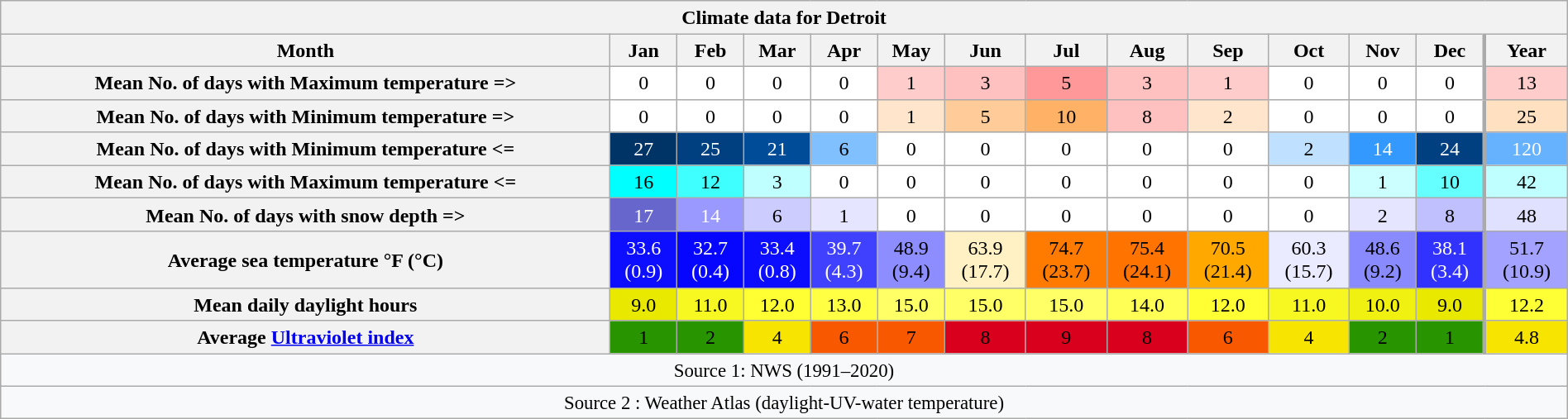<table class="wikitable mw-collapsible mw-collapsed" style="width:100%; text-align:center; line-height:1.2em; margin-left:auto; margin-right:auto">
<tr>
<th Colspan=14>Climate data for Detroit</th>
</tr>
<tr>
<th>Month</th>
<th>Jan</th>
<th>Feb</th>
<th>Mar</th>
<th>Apr</th>
<th>May</th>
<th>Jun</th>
<th>Jul</th>
<th>Aug</th>
<th>Sep</th>
<th>Oct</th>
<th>Nov</th>
<th>Dec</th>
<th style="border-left-width:medium">Year</th>
</tr>
<tr>
<th>Mean No. of days with Maximum temperature => </th>
<td style="background:#ffffff;color:#000000;">0</td>
<td style="background:#ffffff;color:#000000;">0</td>
<td style="background:#ffffff;color:#000000;">0</td>
<td style="background:#ffffff;color:#000000;">0</td>
<td style="background:#FFCCCC;color:#000000;">1</td>
<td style="background:#FFC0C0;color:#000000;">3</td>
<td style="background:#FF9999;color:#000000;">5</td>
<td style="background:#FFC0C0;color:#000000;">3</td>
<td style="background:#FFCCCC;color:#000000;">1</td>
<td style="background:#ffffff;color:#000000;">0</td>
<td style="background:#ffffff;color:#000000;">0</td>
<td style="background:#ffffff;color:#000000;">0</td>
<td style="background:#FFCCCC;color:#000000;border-left-width:medium">13</td>
</tr>
<tr>
<th>Mean No. of days with Minimum temperature => </th>
<td style="background:#ffffff;color:#000000;">0</td>
<td style="background:#ffffff;color:#000000;">0</td>
<td style="background:#ffffff;color:#000000;">0</td>
<td style="background:#ffffff;color:#000000;">0</td>
<td style="background:#FFE5CC;color:#000000;">1</td>
<td style="background:#FFCC99;color:#000000;">5</td>
<td style="background:#FFB266;color:#000000;">10</td>
<td style="background:#FFC0C0;color:#000000;">8</td>
<td style="background:#FFE5CC;color:#000000;">2</td>
<td style="background:#ffffff;color:#000000;">0</td>
<td style="background:#ffffff;color:#000000;">0</td>
<td style="background:#ffffff;color:#000000;">0</td>
<td style="background:#FFE0C0;color:#000000;border-left-width:medium">25</td>
</tr>
<tr>
<th>Mean No. of days with Minimum temperature <= </th>
<td style="background:#003366;color:#ffffff;">27</td>
<td style="background:#004080;color:#ffffff;">25</td>
<td style="background:#004C99;color:#ffffff;">21</td>
<td style="background:#80C0FF;color:#000000;">6</td>
<td style="background:#FFFFFF;color:#000000;">0</td>
<td style="background:#FFFFFF;color:#000000;">0</td>
<td style="background:#FFFFFF;color:#000000;">0</td>
<td style="background:#FFFFFF;color:#000000;">0</td>
<td style="background:#FFFFFF;color:#000000;">0</td>
<td style="background:#C0E0FF;color:#000000;">2</td>
<td style="background:#3399FF;color:#ffffff;">14</td>
<td style="background:#004080;color:#ffffff;">24</td>
<td style="background:#66B2FF;color:#ffffff;border-left-width:medium">120</td>
</tr>
<tr>
<th>Mean No. of days with Maximum temperature <= </th>
<td style="background:#00FFFF;color:#000000;">16</td>
<td style="background:#40FFFF;color:#000000;">12</td>
<td style="background:#C0FFFF;color:#000000;">3</td>
<td style="background:#FFFFFF;color:#000000;">0</td>
<td style="background:#FFFFFF;color:#000000;">0</td>
<td style="background:#FFFFFF;color:#000000;">0</td>
<td style="background:#FFFFFF;color:#000000;">0</td>
<td style="background:#FFFFFF;color:#000000;">0</td>
<td style="background:#FFFFFF;color:#000000;">0</td>
<td style="background:#FFFFFF;color:#000000;">0</td>
<td style="background:#CCFFFF;color:#000000;">1</td>
<td style="background:#66FFFF;color:#000000;">10</td>
<td style="background:#C0FFFF;color:#000000;border-left-width:medium">42</td>
</tr>
<tr>
<th>Mean No. of days with snow depth => </th>
<td style="background:#6666CC;color:#ffffff;">17</td>
<td style="background:#9999FF;color:#ffffff;">14</td>
<td style="background:#CCCCFF;color:#000000;">6</td>
<td style="background:#E5E5FF;color:#000000;">1</td>
<td style="background:#FFFFFF;color:#000000;">0</td>
<td style="background:#FFFFFF;color:#000000;">0</td>
<td style="background:#FFFFFF;color:#000000;">0</td>
<td style="background:#FFFFFF;color:#000000;">0</td>
<td style="background:#FFFFFF;color:#000000;">0</td>
<td style="background:#FFFFFF;color:#000000;">0</td>
<td style="background:#E5E5FF;color:#000000;">2</td>
<td style="background:#C0C0FF;color:#000000;">8</td>
<td style="background:#E0E0FF;color:#000000;border-left-width:medium">48</td>
</tr>
<tr>
<th>Average sea temperature °F (°C)</th>
<td style="background:#0d0dff; color:#fff;">33.6<br>(0.9)</td>
<td style="background:#0606ff; color:#fff;">32.7<br>(0.4)</td>
<td style="background:#0c0cff; color:#fff;">33.4<br>(0.8)</td>
<td style="background:#4040ff; color:#fff;">39.7<br>(4.3)</td>
<td style="background:#8d8dff; color:#000;">48.9<br>(9.4)</td>
<td style="background:#fff1c3; color:#000;">63.9<br>(17.7)</td>
<td style="background:#ff7b00; color:#000;">74.7<br>(23.7)</td>
<td style="background:#ff7300; color:#000;">75.4<br>(24.1)</td>
<td style="background:#ffa800; color:#000;">70.5<br>(21.4)</td>
<td style="background:#ebebff; color:#000;">60.3<br>(15.7)</td>
<td style="background:#8a8aff; color:#000;">48.6<br>(9.2)</td>
<td style="background:#3232ff; color:#fff;">38.1<br>(3.4)</td>
<td style="background:#a3a3ff; color:#000; border-left-width:medium;">51.7<br>(10.9)</td>
</tr>
<tr>
<th>Mean daily daylight hours</th>
<td style="background:#e9e900; color:#000;">9.0</td>
<td style="background:#f7f722; color:#000;">11.0</td>
<td style="background:#ff3; color:#000;">12.0</td>
<td style="background:#ff4; color:#000;">13.0</td>
<td style="background:#ff6; color:#000;">15.0</td>
<td style="background:#ff6; color:#000;">15.0</td>
<td style="background:#ff6; color:#000;">15.0</td>
<td style="background:#ff5; color:#000;">14.0</td>
<td style="background:#ff3; color:#000;">12.0</td>
<td style="background:#f7f722; color:#000;">11.0</td>
<td style="background:#f0f011; color:#000;">10.0</td>
<td style="background:#e9e900; color:#000;">9.0</td>
<td style="background:#ffff35; color:#000; border-left-width:medium;">12.2</td>
</tr>
<tr>
<th>Average <a href='#'>Ultraviolet index</a></th>
<td style="background:#289500; color:#000;">1</td>
<td style="background:#289500; color:#000;">2</td>
<td style="background:#f7e400; color:#000;">4</td>
<td style="background:#f85900; color:#000;">6</td>
<td style="background:#f85900; color:#000;">7</td>
<td style="background:#d8001d; color:#000;">8</td>
<td style="background:#d8001d; color:#000;">9</td>
<td style="background:#d8001d; color:#000;">8</td>
<td style="background:#f85900; color:#000;">6</td>
<td style="background:#f7e400; color:#000;">4</td>
<td style="background:#289500; color:#000;">2</td>
<td style="background:#289500; color:#000;">1</td>
<td style="background:#f7e400; color:#000; border-left-width:medium;">4.8</td>
</tr>
<tr>
<th Colspan=14 style="background:#f8f9fa;font-weight:normal;font-size:95%;">Source 1: NWS (1991–2020)</th>
</tr>
<tr>
<th Colspan=14 style="background:#f8f9fa;font-weight:normal;font-size:95%;">Source 2 : Weather Atlas (daylight-UV-water temperature)</th>
</tr>
</table>
